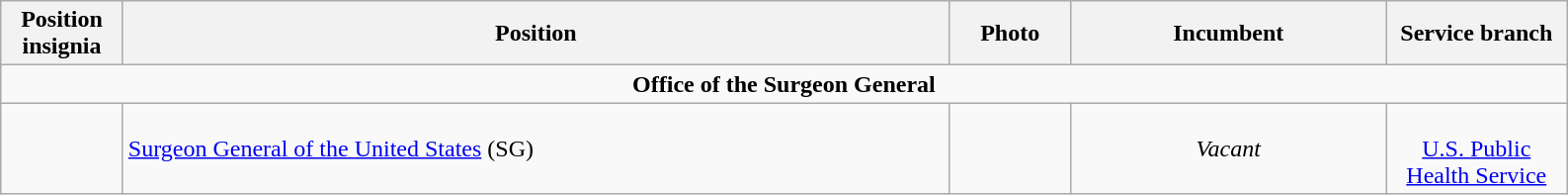<table class="wikitable">
<tr>
<th width="75" style="text-align:center">Position insignia</th>
<th width="550" style="text-align:center">Position</th>
<th width="75" style="text-align:center">Photo</th>
<th width="205" style="text-align:center">Incumbent</th>
<th width="115" style="text-align:center">Service branch</th>
</tr>
<tr>
<td colspan="5" style="text-align:center"><strong>Office of the Surgeon General</strong></td>
</tr>
<tr>
<td></td>
<td><a href='#'>Surgeon General of the United States</a> (SG)</td>
<td></td>
<td style="text-align:center"><em>Vacant</em></td>
<td style="text-align:center"><br><a href='#'>U.S. Public Health Service</a></td>
</tr>
</table>
